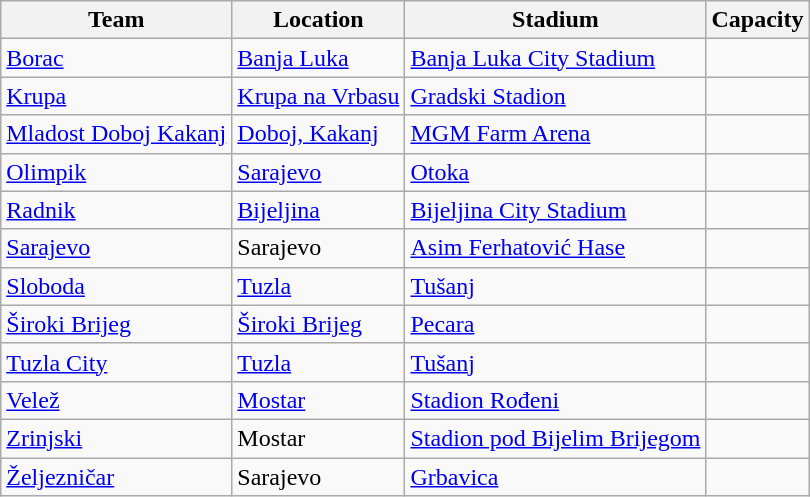<table class="wikitable sortable">
<tr>
<th>Team</th>
<th>Location</th>
<th>Stadium</th>
<th>Capacity</th>
</tr>
<tr>
<td><a href='#'>Borac</a></td>
<td><a href='#'>Banja Luka</a></td>
<td><a href='#'>Banja Luka City Stadium</a></td>
<td style="text-align:center"></td>
</tr>
<tr>
<td><a href='#'>Krupa</a></td>
<td><a href='#'>Krupa na Vrbasu</a></td>
<td><a href='#'>Gradski Stadion</a></td>
<td style="text-align:center"></td>
</tr>
<tr>
<td><a href='#'>Mladost Doboj Kakanj</a></td>
<td><a href='#'>Doboj, Kakanj</a></td>
<td><a href='#'>MGM Farm Arena</a></td>
<td style="text-align:center"></td>
</tr>
<tr>
<td><a href='#'>Olimpik</a></td>
<td><a href='#'>Sarajevo</a> </td>
<td><a href='#'>Otoka</a></td>
<td style="text-align:center"></td>
</tr>
<tr>
<td><a href='#'>Radnik</a></td>
<td><a href='#'>Bijeljina</a></td>
<td><a href='#'>Bijeljina City Stadium</a></td>
<td style="text-align:center"></td>
</tr>
<tr>
<td><a href='#'>Sarajevo</a></td>
<td>Sarajevo </td>
<td><a href='#'>Asim Ferhatović Hase</a></td>
<td style="text-align:center"></td>
</tr>
<tr>
<td><a href='#'>Sloboda</a></td>
<td><a href='#'>Tuzla</a></td>
<td><a href='#'>Tušanj</a></td>
<td style="text-align:center"></td>
</tr>
<tr>
<td><a href='#'>Široki Brijeg</a></td>
<td><a href='#'>Široki Brijeg</a></td>
<td><a href='#'>Pecara</a></td>
<td style="text-align:center"></td>
</tr>
<tr>
<td><a href='#'>Tuzla City</a></td>
<td><a href='#'>Tuzla</a></td>
<td><a href='#'>Tušanj</a></td>
<td style="text-align:center"></td>
</tr>
<tr>
<td><a href='#'>Velež</a></td>
<td><a href='#'>Mostar</a> </td>
<td><a href='#'>Stadion Rođeni</a></td>
<td style="text-align:center"></td>
</tr>
<tr>
<td><a href='#'>Zrinjski</a></td>
<td>Mostar</td>
<td><a href='#'>Stadion pod Bijelim Brijegom</a></td>
<td style="text-align:center"></td>
</tr>
<tr>
<td><a href='#'>Željezničar</a></td>
<td>Sarajevo </td>
<td><a href='#'>Grbavica</a></td>
<td style="text-align:center"></td>
</tr>
</table>
